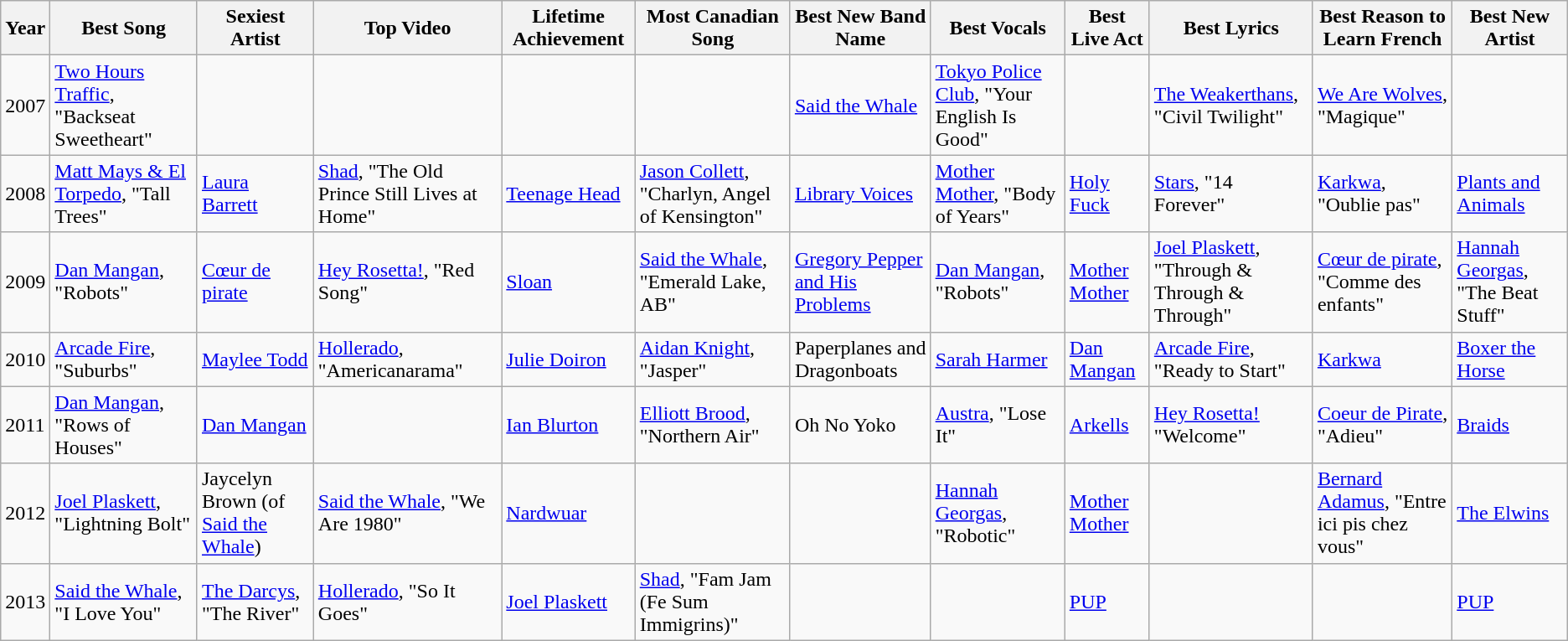<table class="wikitable">
<tr>
<th>Year</th>
<th>Best Song</th>
<th>Sexiest Artist</th>
<th>Top Video</th>
<th>Lifetime Achievement</th>
<th>Most Canadian Song</th>
<th>Best New Band Name</th>
<th>Best Vocals</th>
<th>Best Live Act</th>
<th>Best Lyrics</th>
<th>Best Reason to Learn French</th>
<th>Best New Artist</th>
</tr>
<tr>
<td>2007</td>
<td><a href='#'>Two Hours Traffic</a>, "Backseat Sweetheart"</td>
<td></td>
<td></td>
<td></td>
<td></td>
<td><a href='#'>Said the Whale</a></td>
<td><a href='#'>Tokyo Police Club</a>, "Your English Is Good"</td>
<td></td>
<td><a href='#'>The Weakerthans</a>, "Civil Twilight"</td>
<td><a href='#'>We Are Wolves</a>, "Magique"</td>
<td></td>
</tr>
<tr>
<td>2008</td>
<td><a href='#'>Matt Mays & El Torpedo</a>, "Tall Trees"</td>
<td><a href='#'>Laura Barrett</a></td>
<td><a href='#'>Shad</a>, "The Old Prince Still Lives at Home"</td>
<td><a href='#'>Teenage Head</a></td>
<td><a href='#'>Jason Collett</a>, "Charlyn, Angel of Kensington"</td>
<td><a href='#'>Library Voices</a></td>
<td><a href='#'>Mother Mother</a>, "Body of Years"</td>
<td><a href='#'>Holy Fuck</a></td>
<td><a href='#'>Stars</a>, "14 Forever"</td>
<td><a href='#'>Karkwa</a>, "Oublie pas"</td>
<td><a href='#'>Plants and Animals</a></td>
</tr>
<tr>
<td>2009</td>
<td><a href='#'>Dan Mangan</a>, "Robots"</td>
<td><a href='#'>Cœur de pirate</a></td>
<td><a href='#'>Hey Rosetta!</a>, "Red Song"</td>
<td><a href='#'>Sloan</a></td>
<td><a href='#'>Said the Whale</a>, "Emerald Lake, AB"</td>
<td><a href='#'>Gregory Pepper and His Problems</a></td>
<td><a href='#'>Dan Mangan</a>, "Robots"</td>
<td><a href='#'>Mother Mother</a></td>
<td><a href='#'>Joel Plaskett</a>, "Through & Through & Through"</td>
<td><a href='#'>Cœur de pirate</a>, "Comme des enfants"</td>
<td><a href='#'>Hannah Georgas</a>, "The Beat Stuff"</td>
</tr>
<tr>
<td>2010</td>
<td><a href='#'>Arcade Fire</a>, "Suburbs"</td>
<td><a href='#'>Maylee Todd</a></td>
<td><a href='#'>Hollerado</a>, "Americanarama"</td>
<td><a href='#'>Julie Doiron</a></td>
<td><a href='#'>Aidan Knight</a>, "Jasper"</td>
<td>Paperplanes and Dragonboats</td>
<td><a href='#'>Sarah Harmer</a></td>
<td><a href='#'>Dan Mangan</a></td>
<td><a href='#'>Arcade Fire</a>, "Ready to Start"</td>
<td><a href='#'>Karkwa</a></td>
<td><a href='#'>Boxer the Horse</a></td>
</tr>
<tr>
<td>2011</td>
<td><a href='#'>Dan Mangan</a>, "Rows of Houses"</td>
<td><a href='#'>Dan Mangan</a></td>
<td></td>
<td><a href='#'>Ian Blurton</a></td>
<td><a href='#'>Elliott Brood</a>, "Northern Air"</td>
<td>Oh No Yoko</td>
<td><a href='#'>Austra</a>, "Lose It"</td>
<td><a href='#'>Arkells</a></td>
<td><a href='#'>Hey Rosetta!</a> "Welcome"</td>
<td><a href='#'>Coeur de Pirate</a>, "Adieu"</td>
<td><a href='#'>Braids</a></td>
</tr>
<tr>
<td>2012</td>
<td><a href='#'>Joel Plaskett</a>, "Lightning Bolt"</td>
<td>Jaycelyn Brown (of <a href='#'>Said the Whale</a>)</td>
<td><a href='#'>Said the Whale</a>, "We Are 1980"</td>
<td><a href='#'>Nardwuar</a></td>
<td></td>
<td></td>
<td><a href='#'>Hannah Georgas</a>, "Robotic"</td>
<td><a href='#'>Mother Mother</a></td>
<td></td>
<td><a href='#'>Bernard Adamus</a>, "Entre ici pis chez vous"</td>
<td><a href='#'>The Elwins</a></td>
</tr>
<tr>
<td>2013</td>
<td><a href='#'>Said the Whale</a>, "I Love You"</td>
<td><a href='#'>The Darcys</a>, "The River"</td>
<td><a href='#'>Hollerado</a>, "So It Goes"</td>
<td><a href='#'>Joel Plaskett</a></td>
<td><a href='#'>Shad</a>, "Fam Jam (Fe Sum Immigrins)"</td>
<td></td>
<td></td>
<td><a href='#'>PUP</a></td>
<td></td>
<td></td>
<td><a href='#'>PUP</a></td>
</tr>
</table>
